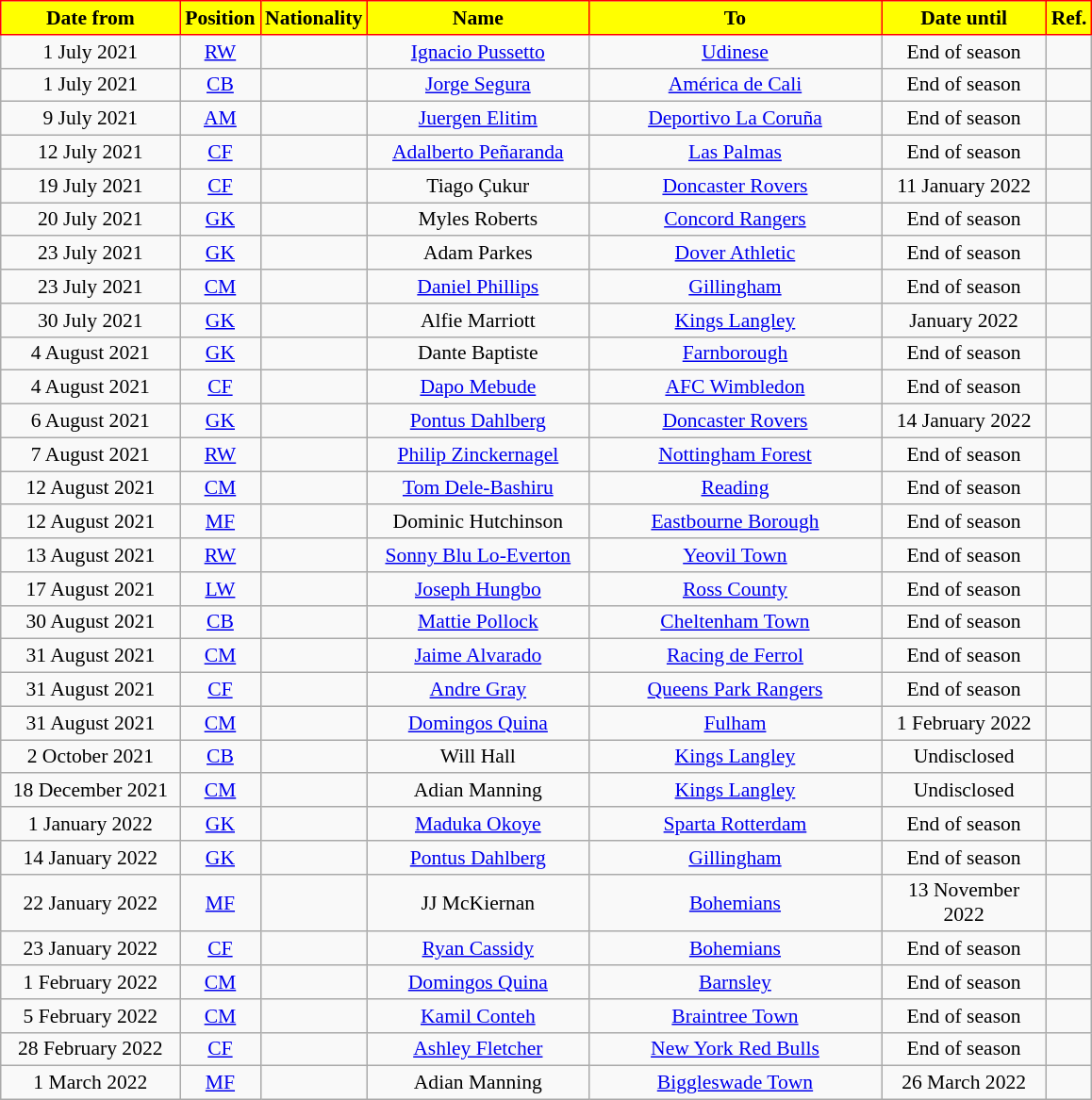<table class="wikitable"  style="text-align:center; font-size:90%; ">
<tr>
<th style="background:#FFFF00; color:black; border:1px solid red; width:120px;">Date from</th>
<th style="background:#FFFF00; color:black; border:1px solid red; width:50px;">Position</th>
<th style="background:#FFFF00; color:black; border:1px solid red; width:50px;">Nationality</th>
<th style="background:#FFFF00; color:black; border:1px solid red; width:150px;">Name</th>
<th style="background:#FFFF00; color:black; border:1px solid red; width:200px;">To</th>
<th style="background:#FFFF00; color:black; border:1px solid red; width:110px;">Date until</th>
<th style="background:#FFFF00; color:black; border:1px solid red; width:25px;">Ref.</th>
</tr>
<tr>
<td>1 July 2021</td>
<td><a href='#'>RW</a></td>
<td></td>
<td><a href='#'>Ignacio Pussetto</a></td>
<td> <a href='#'>Udinese</a></td>
<td>End of season</td>
<td></td>
</tr>
<tr>
<td>1 July 2021</td>
<td><a href='#'>CB</a></td>
<td></td>
<td><a href='#'>Jorge Segura</a></td>
<td> <a href='#'>América de Cali</a></td>
<td>End of season</td>
<td></td>
</tr>
<tr>
<td>9 July 2021</td>
<td><a href='#'>AM</a></td>
<td></td>
<td><a href='#'>Juergen Elitim</a></td>
<td> <a href='#'>Deportivo La Coruña</a></td>
<td>End of season</td>
<td></td>
</tr>
<tr>
<td>12 July 2021</td>
<td><a href='#'>CF</a></td>
<td></td>
<td><a href='#'>Adalberto Peñaranda</a></td>
<td> <a href='#'>Las Palmas</a></td>
<td>End of season</td>
<td></td>
</tr>
<tr>
<td>19 July 2021</td>
<td><a href='#'>CF</a></td>
<td></td>
<td>Tiago Çukur</td>
<td> <a href='#'>Doncaster Rovers</a></td>
<td>11 January 2022</td>
<td></td>
</tr>
<tr>
<td>20 July 2021</td>
<td><a href='#'>GK</a></td>
<td></td>
<td>Myles Roberts</td>
<td> <a href='#'>Concord Rangers</a></td>
<td>End of season</td>
<td></td>
</tr>
<tr>
<td>23 July 2021</td>
<td><a href='#'>GK</a></td>
<td></td>
<td>Adam Parkes</td>
<td> <a href='#'>Dover Athletic</a></td>
<td>End of season</td>
<td></td>
</tr>
<tr>
<td>23 July 2021</td>
<td><a href='#'>CM</a></td>
<td></td>
<td><a href='#'>Daniel Phillips</a></td>
<td> <a href='#'>Gillingham</a></td>
<td>End of season</td>
<td></td>
</tr>
<tr>
<td>30 July 2021</td>
<td><a href='#'>GK</a></td>
<td></td>
<td>Alfie Marriott</td>
<td> <a href='#'>Kings Langley</a></td>
<td>January 2022</td>
<td></td>
</tr>
<tr>
<td>4 August 2021</td>
<td><a href='#'>GK</a></td>
<td></td>
<td>Dante Baptiste</td>
<td> <a href='#'>Farnborough</a></td>
<td>End of season</td>
<td></td>
</tr>
<tr>
<td>4 August 2021</td>
<td><a href='#'>CF</a></td>
<td></td>
<td><a href='#'>Dapo Mebude</a></td>
<td> <a href='#'>AFC Wimbledon</a></td>
<td>End of season</td>
<td></td>
</tr>
<tr>
<td>6 August 2021</td>
<td><a href='#'>GK</a></td>
<td></td>
<td><a href='#'>Pontus Dahlberg</a></td>
<td> <a href='#'>Doncaster Rovers</a></td>
<td>14 January 2022</td>
<td></td>
</tr>
<tr>
<td>7 August 2021</td>
<td><a href='#'>RW</a></td>
<td></td>
<td><a href='#'>Philip Zinckernagel</a></td>
<td> <a href='#'>Nottingham Forest</a></td>
<td>End of season</td>
<td></td>
</tr>
<tr>
<td>12 August 2021</td>
<td><a href='#'>CM</a></td>
<td></td>
<td><a href='#'>Tom Dele-Bashiru</a></td>
<td> <a href='#'>Reading</a></td>
<td>End of season</td>
<td></td>
</tr>
<tr>
<td>12 August 2021</td>
<td><a href='#'>MF</a></td>
<td></td>
<td>Dominic Hutchinson</td>
<td> <a href='#'>Eastbourne Borough</a></td>
<td>End of season</td>
<td></td>
</tr>
<tr>
<td>13 August 2021</td>
<td><a href='#'>RW</a></td>
<td></td>
<td><a href='#'>Sonny Blu Lo-Everton</a></td>
<td> <a href='#'>Yeovil Town</a></td>
<td>End of season</td>
<td></td>
</tr>
<tr>
<td>17 August 2021</td>
<td><a href='#'>LW</a></td>
<td></td>
<td><a href='#'>Joseph Hungbo</a></td>
<td> <a href='#'>Ross County</a></td>
<td>End of season</td>
<td></td>
</tr>
<tr>
<td>30 August 2021</td>
<td><a href='#'>CB</a></td>
<td></td>
<td><a href='#'>Mattie Pollock</a></td>
<td> <a href='#'>Cheltenham Town</a></td>
<td>End of season</td>
<td></td>
</tr>
<tr>
<td>31 August 2021</td>
<td><a href='#'>CM</a></td>
<td></td>
<td><a href='#'>Jaime Alvarado</a></td>
<td> <a href='#'>Racing de Ferrol</a></td>
<td>End of season</td>
<td></td>
</tr>
<tr>
<td>31 August 2021</td>
<td><a href='#'>CF</a></td>
<td></td>
<td><a href='#'>Andre Gray</a></td>
<td> <a href='#'>Queens Park Rangers</a></td>
<td>End of season</td>
<td></td>
</tr>
<tr>
<td>31 August 2021</td>
<td><a href='#'>CM</a></td>
<td></td>
<td><a href='#'>Domingos Quina</a></td>
<td> <a href='#'>Fulham</a></td>
<td>1 February 2022</td>
<td></td>
</tr>
<tr>
<td>2 October 2021</td>
<td><a href='#'>CB</a></td>
<td></td>
<td>Will Hall</td>
<td> <a href='#'>Kings Langley</a></td>
<td>Undisclosed</td>
<td></td>
</tr>
<tr>
<td>18 December 2021</td>
<td><a href='#'>CM</a></td>
<td></td>
<td>Adian Manning</td>
<td> <a href='#'>Kings Langley</a></td>
<td>Undisclosed</td>
<td></td>
</tr>
<tr>
<td>1 January 2022</td>
<td><a href='#'>GK</a></td>
<td></td>
<td><a href='#'>Maduka Okoye</a></td>
<td> <a href='#'>Sparta Rotterdam</a></td>
<td>End of season</td>
<td></td>
</tr>
<tr>
<td>14 January 2022</td>
<td><a href='#'>GK</a></td>
<td></td>
<td><a href='#'>Pontus Dahlberg</a></td>
<td> <a href='#'>Gillingham</a></td>
<td>End of season</td>
<td></td>
</tr>
<tr>
<td>22 January 2022</td>
<td><a href='#'>MF</a></td>
<td></td>
<td>JJ McKiernan</td>
<td> <a href='#'>Bohemians</a></td>
<td>13 November 2022</td>
<td></td>
</tr>
<tr>
<td>23 January 2022</td>
<td><a href='#'>CF</a></td>
<td></td>
<td><a href='#'>Ryan Cassidy</a></td>
<td> <a href='#'>Bohemians</a></td>
<td>End of season</td>
<td></td>
</tr>
<tr>
<td>1 February 2022</td>
<td><a href='#'>CM</a></td>
<td></td>
<td><a href='#'>Domingos Quina</a></td>
<td> <a href='#'>Barnsley</a></td>
<td>End of season</td>
<td></td>
</tr>
<tr>
<td>5 February 2022</td>
<td><a href='#'>CM</a></td>
<td></td>
<td><a href='#'>Kamil Conteh</a></td>
<td> <a href='#'>Braintree Town</a></td>
<td>End of season</td>
<td></td>
</tr>
<tr>
<td>28 February 2022</td>
<td><a href='#'>CF</a></td>
<td></td>
<td><a href='#'>Ashley Fletcher</a></td>
<td> <a href='#'>New York Red Bulls</a></td>
<td>End of season</td>
<td></td>
</tr>
<tr>
<td>1 March 2022</td>
<td><a href='#'>MF</a></td>
<td></td>
<td>Adian Manning</td>
<td> <a href='#'>Biggleswade Town</a></td>
<td>26 March 2022</td>
<td></td>
</tr>
</table>
